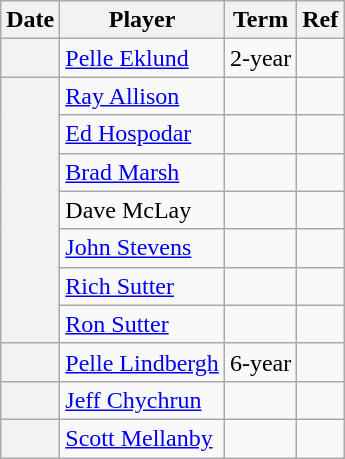<table class="wikitable plainrowheaders">
<tr>
<th>Date</th>
<th>Player</th>
<th>Term</th>
<th>Ref</th>
</tr>
<tr>
<th scope="row"></th>
<td><a href='#'>Pelle Eklund</a></td>
<td>2-year</td>
<td></td>
</tr>
<tr>
<th scope="row" rowspan="7"></th>
<td><a href='#'>Ray Allison</a></td>
<td></td>
<td></td>
</tr>
<tr>
<td><a href='#'>Ed Hospodar</a></td>
<td></td>
<td></td>
</tr>
<tr>
<td><a href='#'>Brad Marsh</a></td>
<td></td>
<td></td>
</tr>
<tr>
<td>Dave McLay</td>
<td></td>
<td></td>
</tr>
<tr>
<td><a href='#'>John Stevens</a></td>
<td></td>
<td></td>
</tr>
<tr>
<td><a href='#'>Rich Sutter</a></td>
<td></td>
<td></td>
</tr>
<tr>
<td><a href='#'>Ron Sutter</a></td>
<td></td>
<td></td>
</tr>
<tr>
<th scope="row"></th>
<td><a href='#'>Pelle Lindbergh</a></td>
<td>6-year</td>
<td></td>
</tr>
<tr>
<th scope="row"></th>
<td><a href='#'>Jeff Chychrun</a></td>
<td></td>
<td></td>
</tr>
<tr>
<th scope="row"></th>
<td><a href='#'>Scott Mellanby</a></td>
<td></td>
<td></td>
</tr>
</table>
